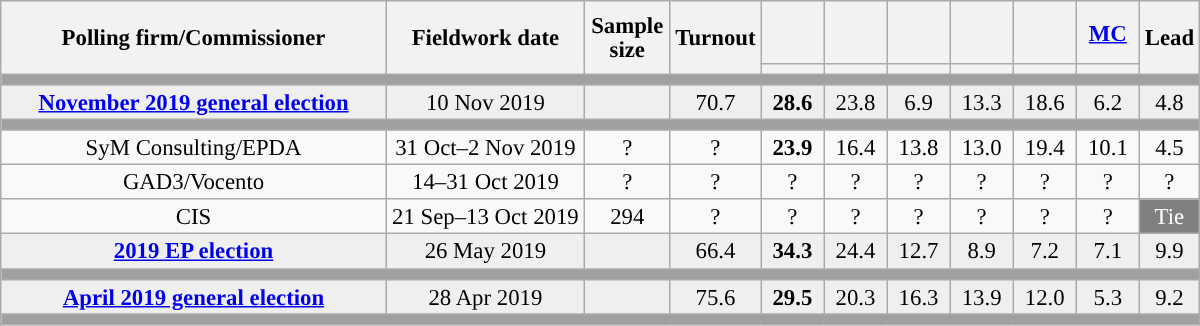<table class="wikitable collapsible collapsed" style="text-align:center; font-size:95%; line-height:16px;">
<tr style="height:42px;">
<th style="width:250px;" rowspan="2">Polling firm/Commissioner</th>
<th style="width:125px;" rowspan="2">Fieldwork date</th>
<th style="width:50px;" rowspan="2">Sample size</th>
<th style="width:45px;" rowspan="2">Turnout</th>
<th style="width:35px;"></th>
<th style="width:35px;"></th>
<th style="width:35px;"></th>
<th style="width:35px;"></th>
<th style="width:35px;"></th>
<th style="width:35px;"><a href='#'>MC</a></th>
<th style="width:30px;" rowspan="2">Lead</th>
</tr>
<tr>
<th style="color:inherit;background:"></th>
<th style="color:inherit;background:"></th>
<th style="color:inherit;background:"></th>
<th style="color:inherit;background:"></th>
<th style="color:inherit;background:"></th>
<th style="color:inherit;background:"></th>
</tr>
<tr>
<td colspan="11" style="background:#A0A0A0"></td>
</tr>
<tr style="background:#EFEFEF;">
<td><strong><a href='#'>November 2019 general election</a></strong></td>
<td>10 Nov 2019</td>
<td></td>
<td>70.7</td>
<td><strong>28.6</strong><br></td>
<td>23.8<br></td>
<td>6.9<br></td>
<td>13.3<br></td>
<td>18.6<br></td>
<td>6.2<br></td>
<td style="background:">4.8</td>
</tr>
<tr>
<td colspan="11" style="background:#A0A0A0"></td>
</tr>
<tr>
<td>SyM Consulting/EPDA</td>
<td>31 Oct–2 Nov 2019</td>
<td>?</td>
<td>?</td>
<td><strong>23.9</strong><br></td>
<td>16.4<br></td>
<td>13.8<br></td>
<td>13.0<br></td>
<td>19.4<br></td>
<td>10.1<br></td>
<td style="background:">4.5</td>
</tr>
<tr>
<td>GAD3/Vocento</td>
<td>14–31 Oct 2019</td>
<td>?</td>
<td>?</td>
<td>?<br></td>
<td>?<br></td>
<td>?<br></td>
<td>?<br></td>
<td>?<br></td>
<td>?<br></td>
<td style="background:">?</td>
</tr>
<tr>
<td>CIS</td>
<td>21 Sep–13 Oct 2019</td>
<td>294</td>
<td>?</td>
<td>?<br></td>
<td>?<br></td>
<td>?<br></td>
<td>?<br></td>
<td>?<br></td>
<td>?<br></td>
<td style="background:gray;color:white;">Tie</td>
</tr>
<tr style="background:#EFEFEF;">
<td><strong><a href='#'>2019 EP election</a></strong></td>
<td>26 May 2019</td>
<td></td>
<td>66.4</td>
<td><strong>34.3</strong><br></td>
<td>24.4<br></td>
<td>12.7<br></td>
<td>8.9<br></td>
<td>7.2<br></td>
<td>7.1<br></td>
<td style="background:">9.9</td>
</tr>
<tr>
<td colspan="11" style="background:#A0A0A0"></td>
</tr>
<tr style="background:#EFEFEF;">
<td><strong><a href='#'>April 2019 general election</a></strong></td>
<td>28 Apr 2019</td>
<td></td>
<td>75.6</td>
<td><strong>29.5</strong><br></td>
<td>20.3<br></td>
<td>16.3<br></td>
<td>13.9<br></td>
<td>12.0<br></td>
<td>5.3<br></td>
<td style="background:">9.2</td>
</tr>
<tr>
<td colspan="11" style="background:#A0A0A0"></td>
</tr>
</table>
